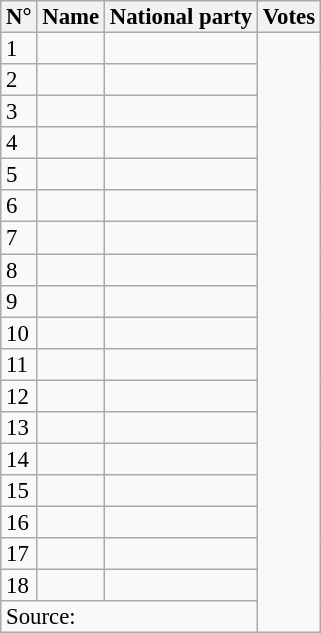<table class="wikitable sortable" style="font-size:95%;line-height:14px;">
<tr>
<th>N°</th>
<th>Name</th>
<th colspan="2">National party</th>
<th>Votes</th>
</tr>
<tr>
<td>1</td>
<td></td>
<td></td>
</tr>
<tr>
<td>2</td>
<td></td>
<td></td>
</tr>
<tr>
<td>3</td>
<td></td>
<td></td>
</tr>
<tr>
<td>4</td>
<td></td>
<td></td>
</tr>
<tr>
<td>5</td>
<td></td>
<td></td>
</tr>
<tr>
<td>6</td>
<td></td>
<td></td>
</tr>
<tr>
<td>7</td>
<td></td>
<td></td>
</tr>
<tr>
<td>8</td>
<td></td>
<td></td>
</tr>
<tr>
<td>9</td>
<td></td>
<td></td>
</tr>
<tr>
<td>10</td>
<td></td>
<td></td>
</tr>
<tr>
<td>11</td>
<td></td>
<td></td>
</tr>
<tr>
<td>12</td>
<td></td>
<td></td>
</tr>
<tr>
<td>13</td>
<td></td>
<td></td>
</tr>
<tr>
<td>14</td>
<td></td>
<td></td>
</tr>
<tr>
<td>15</td>
<td></td>
<td></td>
</tr>
<tr>
<td>16</td>
<td></td>
<td></td>
</tr>
<tr>
<td>17</td>
<td></td>
<td></td>
</tr>
<tr>
<td>18</td>
<td></td>
<td></td>
</tr>
<tr>
<td colspan="3">Source: </td>
</tr>
</table>
